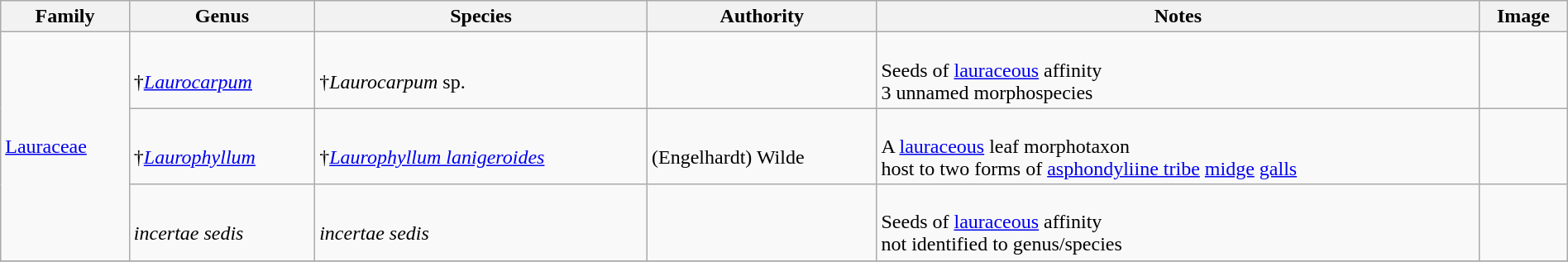<table class="wikitable" align="center" width="100%">
<tr>
<th>Family</th>
<th>Genus</th>
<th>Species</th>
<th>Authority</th>
<th>Notes</th>
<th>Image</th>
</tr>
<tr>
<td rowspan=3><a href='#'>Lauraceae</a></td>
<td><br>†<em><a href='#'>Laurocarpum</a></em></td>
<td><br>†<em>Laurocarpum</em> sp.</td>
<td></td>
<td><br>Seeds of <a href='#'>lauraceous</a> affinity<br> 3 unnamed morphospecies</td>
<td></td>
</tr>
<tr>
<td><br>†<em><a href='#'>Laurophyllum</a></em></td>
<td><br>†<em><a href='#'>Laurophyllum lanigeroides</a></em></td>
<td><br>(Engelhardt) Wilde</td>
<td><br>A <a href='#'>lauraceous</a> leaf morphotaxon<br> host to two forms of <a href='#'>asphondyliine tribe</a> <a href='#'>midge</a> <a href='#'>galls</a></td>
<td></td>
</tr>
<tr>
<td><br><em>incertae sedis</em></td>
<td><br><em>incertae sedis</em></td>
<td></td>
<td><br>Seeds of <a href='#'>lauraceous</a> affinity<br> not identified to genus/species</td>
<td></td>
</tr>
<tr>
</tr>
</table>
